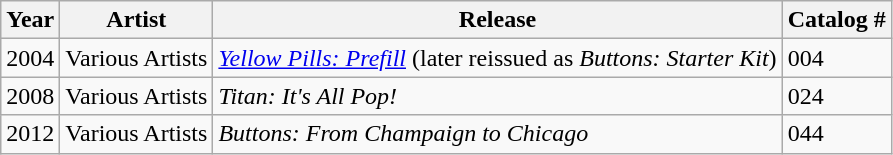<table class="wikitable">
<tr>
<th>Year</th>
<th>Artist</th>
<th>Release</th>
<th>Catalog #</th>
</tr>
<tr>
<td>2004</td>
<td>Various Artists</td>
<td><em><a href='#'>Yellow Pills: Prefill</a></em> (later reissued as <em>Buttons: Starter Kit</em>)</td>
<td>004</td>
</tr>
<tr>
<td>2008</td>
<td>Various Artists</td>
<td><em>Titan: It's All Pop!</em></td>
<td>024</td>
</tr>
<tr>
<td>2012</td>
<td>Various Artists</td>
<td><em>Buttons: From Champaign to Chicago</em></td>
<td>044</td>
</tr>
</table>
